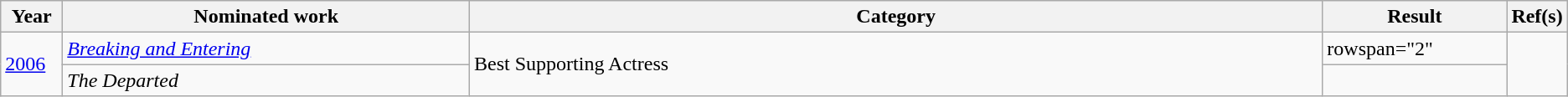<table class="wikitable">
<tr>
<th width=4%>Year</th>
<th width=27%>Nominated work</th>
<th width=57%>Category</th>
<th width=12%>Result</th>
<th width=4%>Ref(s)</th>
</tr>
<tr>
<td rowspan="2"><a href='#'>2006</a></td>
<td><em><a href='#'>Breaking and Entering</a></em></td>
<td rowspan="2">Best Supporting Actress</td>
<td>rowspan="2" </td>
<td rowspan="2"></td>
</tr>
<tr>
<td><em>The Departed</em></td>
</tr>
</table>
